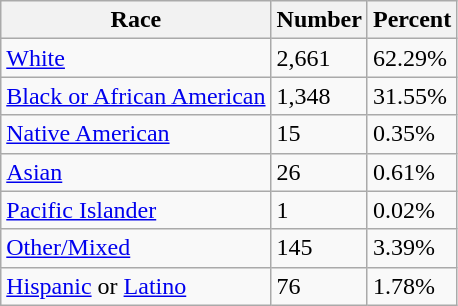<table class="wikitable">
<tr>
<th>Race</th>
<th>Number</th>
<th>Percent</th>
</tr>
<tr>
<td><a href='#'>White</a></td>
<td>2,661</td>
<td>62.29%</td>
</tr>
<tr>
<td><a href='#'>Black or African American</a></td>
<td>1,348</td>
<td>31.55%</td>
</tr>
<tr>
<td><a href='#'>Native American</a></td>
<td>15</td>
<td>0.35%</td>
</tr>
<tr>
<td><a href='#'>Asian</a></td>
<td>26</td>
<td>0.61%</td>
</tr>
<tr>
<td><a href='#'>Pacific Islander</a></td>
<td>1</td>
<td>0.02%</td>
</tr>
<tr>
<td><a href='#'>Other/Mixed</a></td>
<td>145</td>
<td>3.39%</td>
</tr>
<tr>
<td><a href='#'>Hispanic</a> or <a href='#'>Latino</a></td>
<td>76</td>
<td>1.78%</td>
</tr>
</table>
